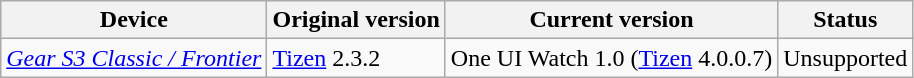<table class="wikitable">
<tr>
<th>Device</th>
<th>Original version</th>
<th>Current version</th>
<th>Status</th>
</tr>
<tr>
<td><a href='#'><em>Gear S3 Classic / Frontier</em></a></td>
<td><a href='#'>Tizen</a> 2.3.2</td>
<td>One UI Watch 1.0 (<a href='#'>Tizen</a> 4.0.0.7)</td>
<td>Unsupported</td>
</tr>
</table>
